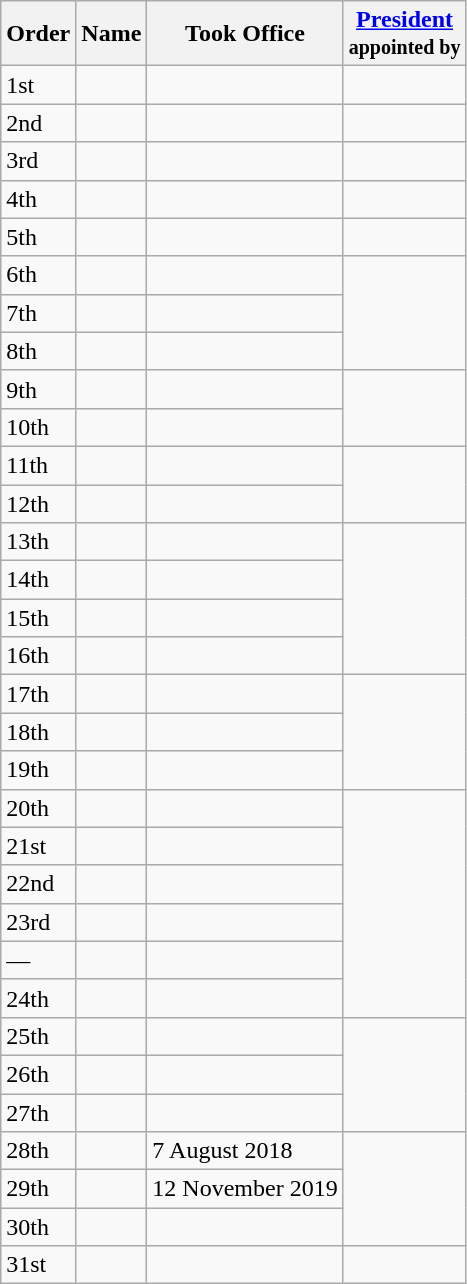<table class="wikitable">
<tr>
<th>Order</th>
<th>Name</th>
<th>Took Office</th>
<th colspan="2"><a href='#'>President</a><br><small>appointed by</small></th>
</tr>
<tr>
<td>1st</td>
<td></td>
<td></td>
<td></td>
</tr>
<tr>
<td>2nd</td>
<td></td>
<td></td>
<td></td>
</tr>
<tr>
<td>3rd</td>
<td></td>
<td></td>
<td></td>
</tr>
<tr>
<td>4th</td>
<td></td>
<td></td>
<td></td>
</tr>
<tr>
<td>5th</td>
<td></td>
<td></td>
<td></td>
</tr>
<tr>
<td>6th</td>
<td></td>
<td></td>
<td rowspan=3></td>
</tr>
<tr>
<td>7th</td>
<td></td>
<td></td>
</tr>
<tr>
<td>8th</td>
<td></td>
<td></td>
</tr>
<tr>
<td>9th</td>
<td></td>
<td></td>
<td rowspan=2></td>
</tr>
<tr>
<td>10th</td>
<td></td>
<td></td>
</tr>
<tr>
<td>11th</td>
<td></td>
<td></td>
<td rowspan=2></td>
</tr>
<tr>
<td>12th</td>
<td></td>
<td></td>
</tr>
<tr>
<td>13th</td>
<td></td>
<td></td>
<td rowspan=4></td>
</tr>
<tr>
<td>14th</td>
<td></td>
<td></td>
</tr>
<tr>
<td>15th</td>
<td></td>
<td></td>
</tr>
<tr>
<td>16th</td>
<td></td>
<td></td>
</tr>
<tr>
<td>17th</td>
<td></td>
<td></td>
<td rowspan=3></td>
</tr>
<tr>
<td>18th</td>
<td></td>
<td></td>
</tr>
<tr>
<td>19th</td>
<td></td>
<td></td>
</tr>
<tr>
<td>20th</td>
<td></td>
<td></td>
<td rowspan=6></td>
</tr>
<tr>
<td>21st</td>
<td></td>
<td></td>
</tr>
<tr>
<td>22nd</td>
<td></td>
<td></td>
</tr>
<tr>
<td>23rd</td>
<td></td>
<td></td>
</tr>
<tr>
<td>—</td>
<td></td>
<td></td>
</tr>
<tr>
<td>24th</td>
<td></td>
<td></td>
</tr>
<tr>
<td>25th</td>
<td></td>
<td></td>
<td rowspan=3></td>
</tr>
<tr>
<td>26th</td>
<td></td>
<td></td>
</tr>
<tr>
<td>27th</td>
<td></td>
<td></td>
</tr>
<tr>
<td>28th</td>
<td></td>
<td>7 August 2018</td>
<td rowspan=3></td>
</tr>
<tr>
<td>29th</td>
<td></td>
<td>12 November 2019</td>
</tr>
<tr>
<td>30th</td>
<td></td>
<td></td>
</tr>
<tr>
<td>31st</td>
<td></td>
<td></td>
<td></td>
</tr>
</table>
